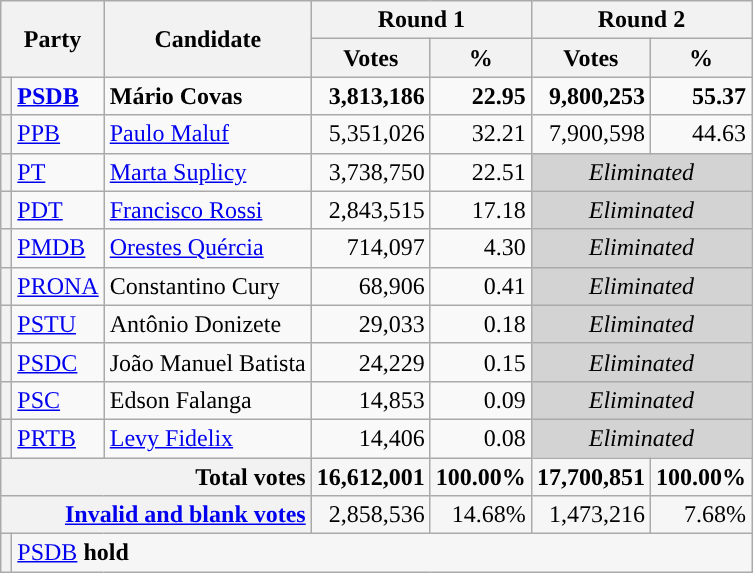<table class="wikitable sortable" style="text-align:right">
<tr>
<th colspan=2 rowspan=2>Party</th>
<th rowspan=2>Candidate</th>
<th colspan=2>Round 1</th>
<th colspan=2>Round 2</th>
</tr>
<tr>
<th>Votes</th>
<th>%</th>
<th>Votes</th>
<th>%</th>
</tr>
<tr>
<th style="background-color:"></th>
<td style="text-align:left"><strong><a href='#'>PSDB</a></strong></td>
<td style="text-align:left"><strong>Mário Covas</strong></td>
<td><strong>3,813,186</strong></td>
<td><strong>22.95</strong></td>
<td><strong>9,800,253</strong></td>
<td><strong>55.37</strong></td>
</tr>
<tr>
<th style="background-color:"></th>
<td style="text-align:left"><a href='#'>PPB</a></td>
<td style="text-align:left"><a href='#'>Paulo Maluf</a></td>
<td>5,351,026</td>
<td>32.21</td>
<td>7,900,598</td>
<td>44.63</td>
</tr>
<tr>
<th style="background-color:"></th>
<td style="text-align:left"><a href='#'>PT</a></td>
<td style="text-align:left"><a href='#'>Marta Suplicy</a></td>
<td>3,738,750</td>
<td>22.51</td>
<td colspan="2"  style="background:lightgrey; text-align:center;"><em>Eliminated</em></td>
</tr>
<tr>
<th style="background-color:"></th>
<td style="text-align:left"><a href='#'>PDT</a></td>
<td style="text-align:left"><a href='#'>Francisco Rossi</a></td>
<td>2,843,515</td>
<td>17.18</td>
<td colspan="2"  style="background:lightgrey; text-align:center;"><em>Eliminated</em></td>
</tr>
<tr>
<th style="background-color:"></th>
<td style="text-align:left"><a href='#'>PMDB</a></td>
<td style="text-align:left"><a href='#'>Orestes Quércia</a></td>
<td>714,097</td>
<td>4.30</td>
<td colspan="2"  style="background:lightgrey; text-align:center;"><em>Eliminated</em></td>
</tr>
<tr>
<th style="background-color:"></th>
<td style="text-align:left"><a href='#'>PRONA</a></td>
<td style="text-align:left">Constantino Cury</td>
<td>68,906</td>
<td>0.41</td>
<td colspan="2"  style="background:lightgrey; text-align:center;"><em>Eliminated</em></td>
</tr>
<tr>
<th style="background-color:"></th>
<td style="text-align:left"><a href='#'>PSTU</a></td>
<td style="text-align:left">Antônio Donizete</td>
<td>29,033</td>
<td>0.18</td>
<td colspan="2"  style="background:lightgrey; text-align:center;"><em>Eliminated</em></td>
</tr>
<tr>
<th style="background-color:"></th>
<td style="text-align:left"><a href='#'>PSDC</a></td>
<td style="text-align:left">João Manuel Batista</td>
<td>24,229</td>
<td>0.15</td>
<td colspan="2"  style="background:lightgrey; text-align:center;"><em>Eliminated</em></td>
</tr>
<tr>
<th style="background-color:"></th>
<td style="text-align:left"><a href='#'>PSC</a></td>
<td style="text-align:left">Edson Falanga</td>
<td>14,853</td>
<td>0.09</td>
<td colspan="2"  style="background:lightgrey; text-align:center;"><em>Eliminated</em></td>
</tr>
<tr>
<th style="background-color:"></th>
<td style="text-align:left"><a href='#'>PRTB</a></td>
<td style="text-align:left"><a href='#'>Levy Fidelix</a></td>
<td>14,406</td>
<td>0.08</td>
<td colspan="2"  style="background:lightgrey; text-align:center;"><em>Eliminated</em></td>
</tr>
<tr class="sortbottom" style="background:#f6f6f6;">
<th colspan=3 scope="row" style="text-align:right;">Total votes</th>
<td><strong>16,612,001</strong></td>
<td><strong>100.00%</strong></td>
<td><strong>17,700,851</strong></td>
<td><strong>100.00%</strong></td>
</tr>
<tr class="sortbottom" style="background:#f6f6f6;">
<th colspan=3 scope="row" style="text-align:right;"><a href='#'>Invalid and blank votes</a></th>
<td>2,858,536</td>
<td>14.68%</td>
<td>1,473,216</td>
<td>7.68%</td>
</tr>
<tr class="sortbottom" style="background:#f6f6f6;">
<th style="background-color:"></th>
<td style="text-align:left" colspan=6><a href='#'>PSDB</a> <strong>hold</strong></td>
</tr>
</table>
